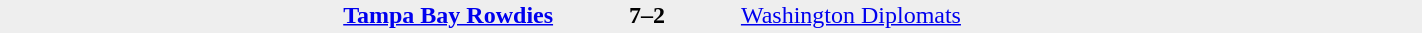<table style="width: 75%; background: #eeeeee;" cellspacing="0">
<tr>
<td style=font-size:85% align=center rowspan=3 width=15%></td>
<td width=24% align=right><strong><a href='#'>Tampa Bay Rowdies</a></strong></td>
<td align=center width=13%><strong>7–2</strong></td>
<td width=24%><a href='#'>Washington Diplomats</a></td>
<td style=font-size:85% rowspan=3 valign=top></td>
</tr>
<tr style=font-size:85%>
<td align=right valign=top></td>
<td valign=top></td>
<td align=left valign=top></td>
</tr>
</table>
